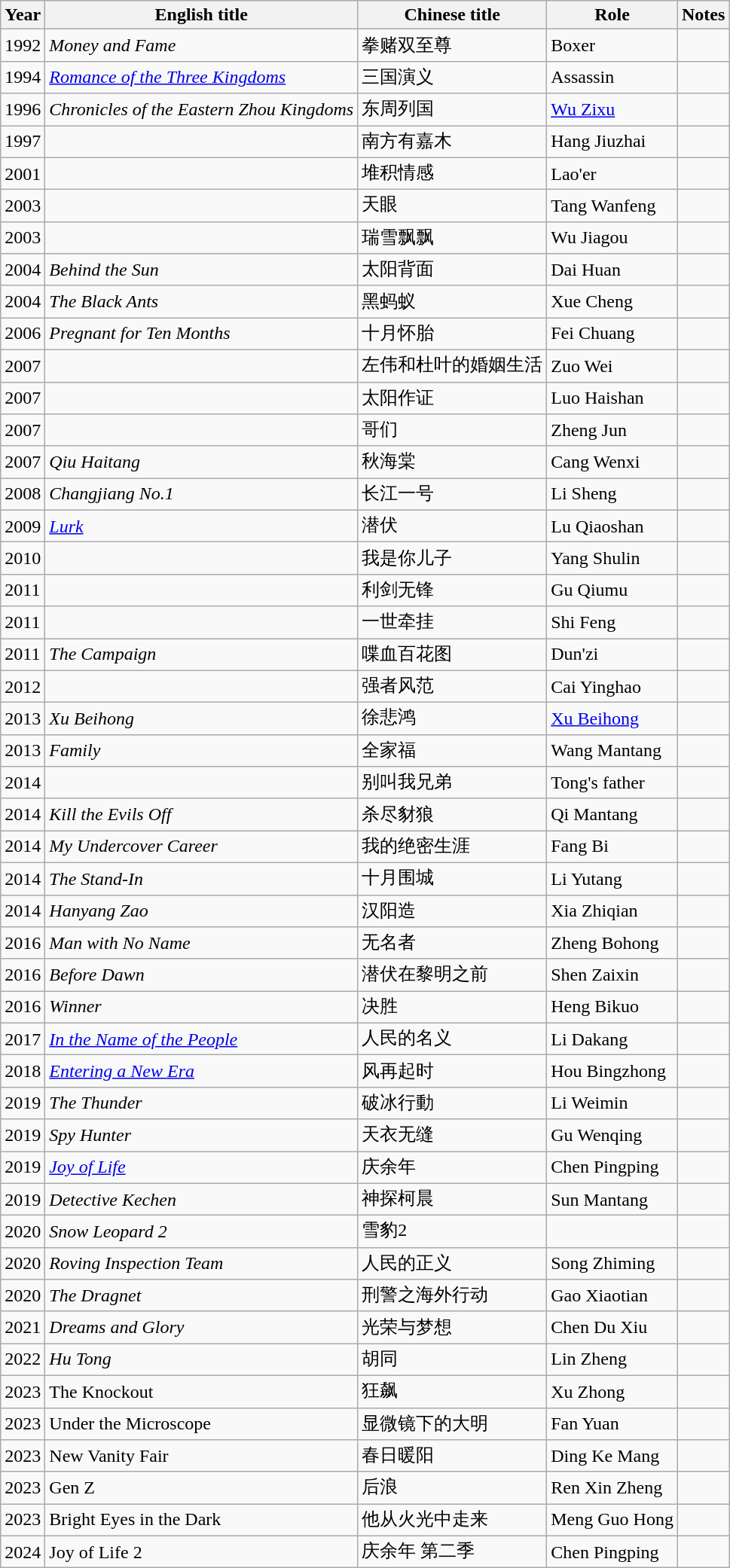<table class="wikitable">
<tr>
<th>Year</th>
<th>English title</th>
<th>Chinese title</th>
<th>Role</th>
<th>Notes</th>
</tr>
<tr>
<td>1992</td>
<td><em>Money and Fame</em></td>
<td>拳赌双至尊</td>
<td>Boxer</td>
<td></td>
</tr>
<tr>
<td>1994</td>
<td><em><a href='#'>Romance of the Three Kingdoms</a></em></td>
<td>三国演义</td>
<td>Assassin</td>
<td></td>
</tr>
<tr>
<td>1996</td>
<td><em>Chronicles of the Eastern Zhou Kingdoms</em></td>
<td>东周列国</td>
<td><a href='#'>Wu Zixu</a></td>
<td></td>
</tr>
<tr>
<td>1997</td>
<td></td>
<td>南方有嘉木</td>
<td>Hang Jiuzhai</td>
<td></td>
</tr>
<tr>
<td>2001</td>
<td></td>
<td>堆积情感</td>
<td>Lao'er</td>
<td></td>
</tr>
<tr>
<td>2003</td>
<td></td>
<td>天眼</td>
<td>Tang Wanfeng</td>
<td></td>
</tr>
<tr>
<td>2003</td>
<td></td>
<td>瑞雪飘飘</td>
<td>Wu Jiagou</td>
<td></td>
</tr>
<tr>
<td>2004</td>
<td><em>Behind the Sun</em></td>
<td>太阳背面</td>
<td>Dai Huan</td>
<td></td>
</tr>
<tr>
<td>2004</td>
<td><em>The Black Ants</em></td>
<td>黑蚂蚁</td>
<td>Xue Cheng</td>
<td></td>
</tr>
<tr>
<td>2006</td>
<td><em>Pregnant for Ten Months</em></td>
<td>十月怀胎</td>
<td>Fei Chuang</td>
<td></td>
</tr>
<tr>
<td>2007</td>
<td></td>
<td>左伟和杜叶的婚姻生活</td>
<td>Zuo Wei</td>
<td></td>
</tr>
<tr>
<td>2007</td>
<td></td>
<td>太阳作证</td>
<td>Luo Haishan</td>
<td></td>
</tr>
<tr>
<td>2007</td>
<td></td>
<td>哥们</td>
<td>Zheng Jun</td>
<td></td>
</tr>
<tr>
<td>2007</td>
<td><em>Qiu Haitang</em></td>
<td>秋海棠</td>
<td>Cang Wenxi</td>
<td></td>
</tr>
<tr>
<td>2008</td>
<td><em>Changjiang No.1</em></td>
<td>长江一号</td>
<td>Li Sheng</td>
<td></td>
</tr>
<tr>
<td>2009</td>
<td><em><a href='#'>Lurk</a></em></td>
<td>潜伏</td>
<td>Lu Qiaoshan</td>
<td></td>
</tr>
<tr>
<td>2010</td>
<td></td>
<td>我是你儿子</td>
<td>Yang Shulin</td>
<td></td>
</tr>
<tr>
<td>2011</td>
<td></td>
<td>利剑无锋</td>
<td>Gu Qiumu</td>
<td></td>
</tr>
<tr>
<td>2011</td>
<td></td>
<td>一世牵挂</td>
<td>Shi Feng</td>
<td></td>
</tr>
<tr>
<td>2011</td>
<td><em>The Campaign</em></td>
<td>喋血百花图</td>
<td>Dun'zi</td>
<td></td>
</tr>
<tr>
<td>2012</td>
<td></td>
<td>强者风范</td>
<td>Cai Yinghao</td>
<td></td>
</tr>
<tr>
<td>2013</td>
<td><em>Xu Beihong</em></td>
<td>徐悲鸿</td>
<td><a href='#'>Xu Beihong</a></td>
<td></td>
</tr>
<tr>
<td>2013</td>
<td><em>Family</em></td>
<td>全家福</td>
<td>Wang Mantang</td>
<td></td>
</tr>
<tr>
<td>2014</td>
<td></td>
<td>别叫我兄弟</td>
<td>Tong's father</td>
<td></td>
</tr>
<tr>
<td>2014</td>
<td><em>Kill the Evils Off</em></td>
<td>杀尽豺狼</td>
<td>Qi Mantang</td>
<td></td>
</tr>
<tr>
<td>2014</td>
<td><em>My Undercover Career</em></td>
<td>我的绝密生涯</td>
<td>Fang Bi</td>
<td></td>
</tr>
<tr>
<td>2014</td>
<td><em>The Stand-In</em></td>
<td>十月围城</td>
<td>Li Yutang</td>
<td></td>
</tr>
<tr>
<td>2014</td>
<td><em>Hanyang Zao</em></td>
<td>汉阳造</td>
<td>Xia Zhiqian</td>
<td></td>
</tr>
<tr>
<td>2016</td>
<td><em>Man with No Name</em></td>
<td>无名者</td>
<td>Zheng Bohong</td>
<td></td>
</tr>
<tr>
<td>2016</td>
<td><em>Before Dawn</em></td>
<td>潜伏在黎明之前</td>
<td>Shen Zaixin</td>
<td></td>
</tr>
<tr>
<td>2016</td>
<td><em>Winner</em></td>
<td>决胜</td>
<td>Heng Bikuo</td>
<td></td>
</tr>
<tr>
<td>2017</td>
<td><em><a href='#'>In the Name of the People</a></em></td>
<td>人民的名义</td>
<td>Li Dakang</td>
<td></td>
</tr>
<tr>
<td>2018</td>
<td><em><a href='#'>Entering a New Era</a></em></td>
<td>风再起时</td>
<td>Hou Bingzhong</td>
<td></td>
</tr>
<tr>
<td>2019</td>
<td><em>The Thunder</em></td>
<td>破冰行動</td>
<td>Li Weimin</td>
<td></td>
</tr>
<tr>
<td>2019</td>
<td><em>Spy Hunter</em></td>
<td>天衣无缝</td>
<td>Gu Wenqing</td>
<td></td>
</tr>
<tr>
<td>2019</td>
<td><em><a href='#'>Joy of Life</a></em></td>
<td>庆余年</td>
<td>Chen Pingping</td>
<td></td>
</tr>
<tr>
<td>2019</td>
<td><em>Detective Kechen</em></td>
<td>神探柯晨</td>
<td>Sun Mantang</td>
<td></td>
</tr>
<tr>
<td>2020</td>
<td><em>Snow Leopard 2</em></td>
<td>雪豹2</td>
<td></td>
<td></td>
</tr>
<tr>
<td>2020</td>
<td><em>Roving Inspection Team</em></td>
<td>人民的正义</td>
<td>Song Zhiming</td>
<td></td>
</tr>
<tr>
<td>2020</td>
<td><em>The Dragnet</em></td>
<td>刑警之海外行动</td>
<td>Gao Xiaotian</td>
<td></td>
</tr>
<tr>
<td>2021</td>
<td><em>Dreams and Glory</em></td>
<td>光荣与梦想</td>
<td>Chen Du Xiu</td>
<td></td>
</tr>
<tr>
<td>2022</td>
<td><em>Hu Tong</em></td>
<td>胡同</td>
<td>Lin Zheng</td>
<td></td>
</tr>
<tr>
<td>2023</td>
<td>The Knockout</td>
<td>狂飙</td>
<td>Xu Zhong</td>
<td></td>
</tr>
<tr>
<td>2023</td>
<td>Under the Microscope</td>
<td>显微镜下的大明</td>
<td>Fan Yuan</td>
<td></td>
</tr>
<tr>
<td>2023</td>
<td>New Vanity Fair</td>
<td>春日暖阳</td>
<td>Ding Ke Mang</td>
<td></td>
</tr>
<tr>
<td>2023</td>
<td>Gen Z</td>
<td>后浪</td>
<td>Ren Xin Zheng</td>
<td></td>
</tr>
<tr>
<td>2023</td>
<td>Bright Eyes in the Dark</td>
<td>他从火光中走来</td>
<td>Meng Guo Hong</td>
<td></td>
</tr>
<tr>
<td>2024</td>
<td>Joy of Life 2</td>
<td>庆余年 第二季</td>
<td>Chen Pingping</td>
<td></td>
</tr>
</table>
